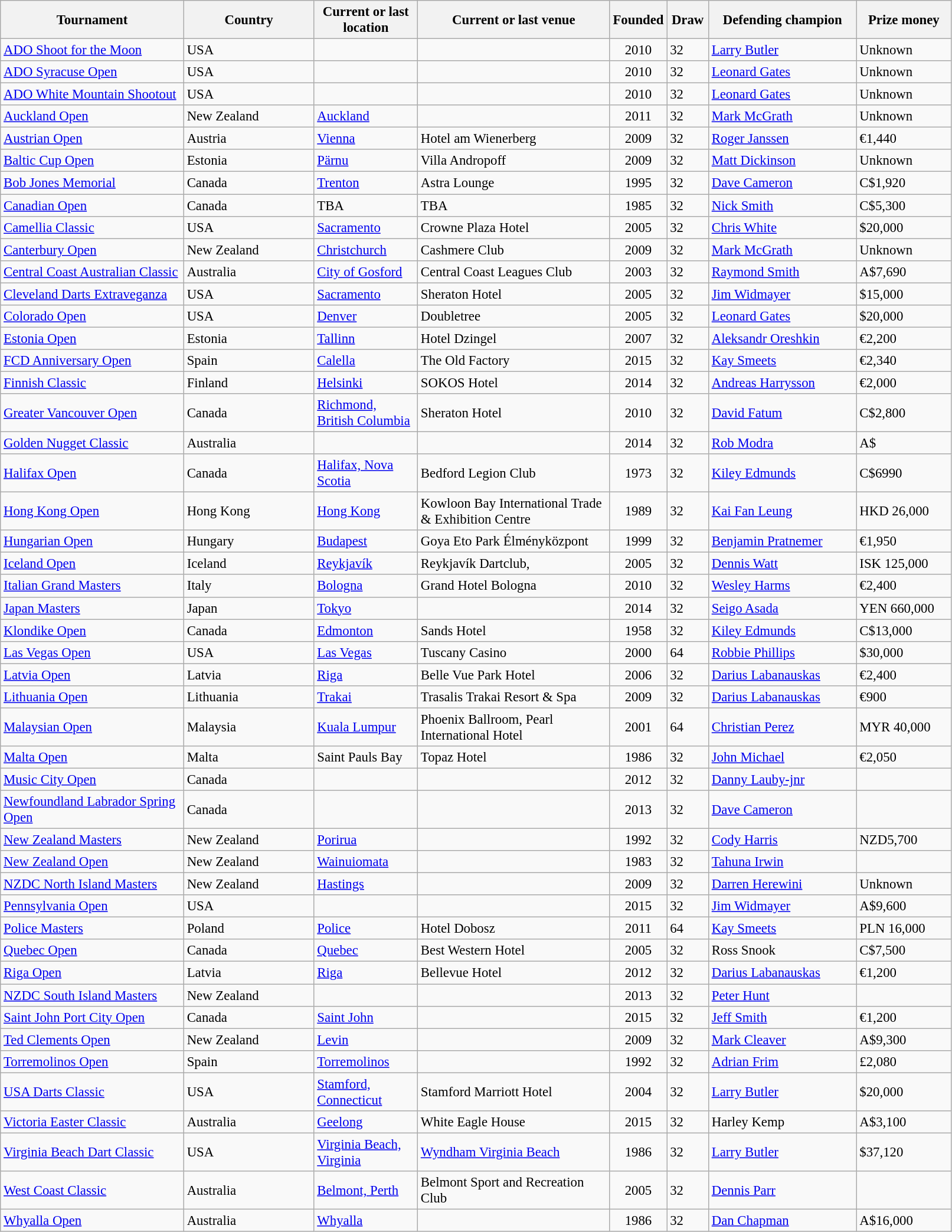<table class="wikitable sortable" style=font-size:95%>
<tr>
<th width=200>Tournament</th>
<th width=140>Country</th>
<th width=110>Current or last location</th>
<th width=210>Current or last venue</th>
<th width=50>Founded</th>
<th width=40>Draw</th>
<th width=160>Defending champion</th>
<th width=100>Prize money</th>
</tr>
<tr>
<td><a href='#'>ADO Shoot for the Moon</a></td>
<td> USA</td>
<td></td>
<td></td>
<td align=center>2010</td>
<td>32</td>
<td> <a href='#'>Larry Butler</a></td>
<td>Unknown</td>
</tr>
<tr>
<td><a href='#'>ADO Syracuse Open</a></td>
<td> USA</td>
<td></td>
<td></td>
<td align=center>2010</td>
<td>32</td>
<td> <a href='#'>Leonard Gates</a></td>
<td>Unknown</td>
</tr>
<tr>
<td><a href='#'>ADO White Mountain Shootout</a></td>
<td> USA</td>
<td></td>
<td></td>
<td align=center>2010</td>
<td>32</td>
<td> <a href='#'>Leonard Gates</a></td>
<td>Unknown</td>
</tr>
<tr>
<td><a href='#'>Auckland Open</a></td>
<td> New Zealand</td>
<td><a href='#'>Auckland</a></td>
<td></td>
<td align=center>2011</td>
<td>32</td>
<td> <a href='#'>Mark McGrath</a></td>
<td>Unknown</td>
</tr>
<tr>
<td><a href='#'>Austrian Open</a></td>
<td> Austria</td>
<td><a href='#'>Vienna</a></td>
<td>Hotel am Wienerberg</td>
<td align=center>2009</td>
<td>32</td>
<td> <a href='#'>Roger Janssen</a></td>
<td>€1,440</td>
</tr>
<tr>
<td><a href='#'>Baltic Cup Open</a></td>
<td> Estonia</td>
<td><a href='#'>Pärnu</a></td>
<td>Villa Andropoff</td>
<td align=center>2009</td>
<td>32</td>
<td> <a href='#'>Matt Dickinson</a></td>
<td>Unknown</td>
</tr>
<tr>
<td><a href='#'>Bob Jones Memorial</a></td>
<td> Canada</td>
<td><a href='#'>Trenton</a></td>
<td>Astra Lounge</td>
<td align=center>1995</td>
<td>32</td>
<td> <a href='#'>Dave Cameron</a></td>
<td>C$1,920</td>
</tr>
<tr>
<td><a href='#'>Canadian Open</a></td>
<td> Canada</td>
<td>TBA</td>
<td>TBA</td>
<td align=center>1985</td>
<td>32</td>
<td> <a href='#'>Nick Smith</a></td>
<td>C$5,300</td>
</tr>
<tr>
<td><a href='#'>Camellia Classic</a></td>
<td> USA</td>
<td><a href='#'>Sacramento</a></td>
<td>Crowne Plaza Hotel</td>
<td align=center>2005</td>
<td>32</td>
<td> <a href='#'>Chris White</a></td>
<td>$20,000</td>
</tr>
<tr>
<td><a href='#'>Canterbury Open</a></td>
<td> New Zealand</td>
<td><a href='#'>Christchurch</a></td>
<td>Cashmere Club</td>
<td align=center>2009</td>
<td>32</td>
<td> <a href='#'>Mark McGrath</a></td>
<td>Unknown</td>
</tr>
<tr>
<td><a href='#'>Central Coast Australian Classic</a></td>
<td> Australia</td>
<td><a href='#'>City of Gosford</a></td>
<td>Central Coast Leagues Club</td>
<td align=center>2003</td>
<td>32</td>
<td> <a href='#'>Raymond Smith</a></td>
<td>A$7,690</td>
</tr>
<tr>
<td><a href='#'>Cleveland Darts Extraveganza</a></td>
<td> USA</td>
<td><a href='#'>Sacramento</a></td>
<td>Sheraton Hotel</td>
<td align=center>2005</td>
<td>32</td>
<td> <a href='#'>Jim Widmayer</a></td>
<td>$15,000</td>
</tr>
<tr>
<td><a href='#'>Colorado Open</a></td>
<td> USA</td>
<td><a href='#'>Denver</a></td>
<td>Doubletree</td>
<td align=center>2005</td>
<td>32</td>
<td> <a href='#'>Leonard Gates</a></td>
<td>$20,000</td>
</tr>
<tr>
<td><a href='#'>Estonia Open</a></td>
<td> Estonia</td>
<td><a href='#'>Tallinn</a></td>
<td>Hotel Dzingel</td>
<td align=center>2007</td>
<td>32</td>
<td> <a href='#'>Aleksandr Oreshkin</a></td>
<td>€2,200</td>
</tr>
<tr>
<td><a href='#'>FCD Anniversary Open</a></td>
<td> Spain</td>
<td><a href='#'>Calella</a></td>
<td>The Old Factory</td>
<td align=center>2015</td>
<td>32</td>
<td> <a href='#'>Kay Smeets</a></td>
<td>€2,340</td>
</tr>
<tr>
<td><a href='#'>Finnish Classic</a></td>
<td> Finland</td>
<td><a href='#'>Helsinki</a></td>
<td>SOKOS Hotel</td>
<td align=center>2014</td>
<td>32</td>
<td> <a href='#'>Andreas Harrysson</a></td>
<td>€2,000</td>
</tr>
<tr>
<td><a href='#'>Greater Vancouver Open</a></td>
<td> Canada</td>
<td><a href='#'>Richmond, British Columbia</a></td>
<td>Sheraton Hotel</td>
<td align=center>2010</td>
<td>32</td>
<td> <a href='#'>David Fatum</a></td>
<td>C$2,800</td>
</tr>
<tr>
<td><a href='#'>Golden Nugget Classic</a></td>
<td> Australia</td>
<td></td>
<td></td>
<td align=center>2014</td>
<td>32</td>
<td> <a href='#'>Rob Modra</a></td>
<td>A$</td>
</tr>
<tr>
<td><a href='#'>Halifax Open</a></td>
<td> Canada</td>
<td><a href='#'>Halifax, Nova Scotia</a></td>
<td>Bedford Legion Club</td>
<td align=center>1973</td>
<td>32</td>
<td> <a href='#'>Kiley Edmunds</a></td>
<td>C$6990</td>
</tr>
<tr>
<td><a href='#'>Hong Kong Open</a></td>
<td> Hong Kong</td>
<td><a href='#'>Hong Kong</a></td>
<td>Kowloon Bay International Trade & Exhibition Centre</td>
<td align=center>1989</td>
<td>32</td>
<td> <a href='#'>Kai Fan Leung</a></td>
<td>HKD 26,000</td>
</tr>
<tr>
<td><a href='#'>Hungarian Open</a></td>
<td> Hungary</td>
<td><a href='#'>Budapest</a></td>
<td>Goya Eto Park Élményközpont</td>
<td align=center>1999</td>
<td>32</td>
<td> <a href='#'>Benjamin Pratnemer</a></td>
<td>€1,950</td>
</tr>
<tr>
<td><a href='#'>Iceland Open</a></td>
<td> Iceland</td>
<td><a href='#'>Reykjavík</a></td>
<td>Reykjavík Dartclub,</td>
<td align=center>2005</td>
<td>32</td>
<td> <a href='#'>Dennis Watt</a></td>
<td>ISK 125,000</td>
</tr>
<tr>
<td><a href='#'>Italian Grand Masters</a></td>
<td> Italy</td>
<td><a href='#'>Bologna</a></td>
<td>Grand Hotel Bologna</td>
<td align=center>2010</td>
<td>32</td>
<td> <a href='#'>Wesley Harms</a></td>
<td>€2,400</td>
</tr>
<tr>
<td><a href='#'>Japan Masters</a></td>
<td> Japan</td>
<td><a href='#'>Tokyo</a></td>
<td></td>
<td align=center>2014</td>
<td>32</td>
<td> <a href='#'>Seigo Asada</a></td>
<td>YEN 660,000</td>
</tr>
<tr>
<td><a href='#'>Klondike Open</a></td>
<td> Canada</td>
<td><a href='#'>Edmonton</a></td>
<td>Sands Hotel</td>
<td align=center>1958</td>
<td>32</td>
<td> <a href='#'>Kiley Edmunds</a></td>
<td>C$13,000</td>
</tr>
<tr>
<td><a href='#'>Las Vegas Open</a></td>
<td> USA</td>
<td><a href='#'>Las Vegas</a></td>
<td>Tuscany Casino</td>
<td align=center>2000</td>
<td>64</td>
<td> <a href='#'>Robbie Phillips</a></td>
<td>$30,000</td>
</tr>
<tr>
<td><a href='#'>Latvia Open</a></td>
<td> Latvia</td>
<td><a href='#'>Riga</a></td>
<td>Belle Vue Park Hotel</td>
<td align=center>2006</td>
<td>32</td>
<td> <a href='#'>Darius Labanauskas</a></td>
<td>€2,400</td>
</tr>
<tr>
<td><a href='#'>Lithuania Open</a></td>
<td> Lithuania</td>
<td><a href='#'>Trakai</a></td>
<td>Trasalis Trakai Resort & Spa</td>
<td align=center>2009</td>
<td>32</td>
<td> <a href='#'>Darius Labanauskas</a></td>
<td>€900</td>
</tr>
<tr>
<td><a href='#'>Malaysian Open</a></td>
<td> Malaysia</td>
<td><a href='#'>Kuala Lumpur</a></td>
<td>Phoenix Ballroom, Pearl International Hotel</td>
<td align=center>2001</td>
<td>64</td>
<td> <a href='#'>Christian Perez</a></td>
<td>MYR 40,000</td>
</tr>
<tr>
<td><a href='#'>Malta Open</a></td>
<td> Malta</td>
<td>Saint Pauls Bay</td>
<td>Topaz Hotel</td>
<td align=center>1986</td>
<td>32</td>
<td> <a href='#'>John Michael</a></td>
<td>€2,050</td>
</tr>
<tr>
<td><a href='#'>Music City Open</a></td>
<td> Canada</td>
<td></td>
<td></td>
<td align=center>2012</td>
<td>32</td>
<td> <a href='#'>Danny Lauby-jnr</a></td>
<td></td>
</tr>
<tr>
<td><a href='#'>Newfoundland Labrador Spring Open</a></td>
<td> Canada</td>
<td></td>
<td></td>
<td align=center>2013</td>
<td>32</td>
<td> <a href='#'>Dave Cameron</a></td>
<td></td>
</tr>
<tr>
<td><a href='#'>New Zealand Masters</a></td>
<td> New Zealand</td>
<td><a href='#'>Porirua</a></td>
<td></td>
<td align=center>1992</td>
<td>32</td>
<td> <a href='#'>Cody Harris</a></td>
<td>NZD5,700</td>
</tr>
<tr>
<td><a href='#'>New Zealand Open</a></td>
<td> New Zealand</td>
<td><a href='#'>Wainuiomata</a></td>
<td></td>
<td align=center>1983</td>
<td>32</td>
<td> <a href='#'>Tahuna Irwin</a></td>
<td></td>
</tr>
<tr>
<td><a href='#'>NZDC North Island Masters</a></td>
<td> New Zealand</td>
<td><a href='#'>Hastings</a></td>
<td></td>
<td align=center>2009</td>
<td>32</td>
<td> <a href='#'>Darren Herewini</a></td>
<td>Unknown</td>
</tr>
<tr>
<td><a href='#'>Pennsylvania Open</a></td>
<td> USA</td>
<td></td>
<td></td>
<td align=center>2015</td>
<td>32</td>
<td> <a href='#'>Jim Widmayer</a></td>
<td>A$9,600</td>
</tr>
<tr>
<td><a href='#'>Police Masters</a></td>
<td> Poland</td>
<td><a href='#'>Police</a></td>
<td>Hotel Dobosz</td>
<td align=center>2011</td>
<td>64</td>
<td> <a href='#'>Kay Smeets</a></td>
<td>PLN 16,000</td>
</tr>
<tr>
<td><a href='#'>Quebec Open</a></td>
<td> Canada</td>
<td><a href='#'>Quebec</a></td>
<td>Best Western Hotel</td>
<td align=center>2005</td>
<td>32</td>
<td> Ross Snook</td>
<td>C$7,500</td>
</tr>
<tr>
<td><a href='#'>Riga Open</a></td>
<td> Latvia</td>
<td><a href='#'>Riga</a></td>
<td>Bellevue Hotel</td>
<td align=center>2012</td>
<td>32</td>
<td> <a href='#'>Darius Labanauskas</a></td>
<td>€1,200</td>
</tr>
<tr>
<td><a href='#'>NZDC South Island Masters</a></td>
<td> New Zealand</td>
<td></td>
<td></td>
<td align=center>2013</td>
<td>32</td>
<td> <a href='#'>Peter Hunt</a></td>
<td></td>
</tr>
<tr>
<td><a href='#'>Saint John Port City Open</a></td>
<td> Canada</td>
<td><a href='#'>Saint John</a></td>
<td></td>
<td align=center>2015</td>
<td>32</td>
<td> <a href='#'>Jeff Smith</a></td>
<td>€1,200</td>
</tr>
<tr>
<td><a href='#'>Ted Clements Open</a></td>
<td> New Zealand</td>
<td><a href='#'>Levin</a></td>
<td></td>
<td align=center>2009</td>
<td>32</td>
<td> <a href='#'>Mark Cleaver</a></td>
<td>A$9,300</td>
</tr>
<tr>
<td><a href='#'>Torremolinos Open</a></td>
<td> Spain</td>
<td><a href='#'>Torremolinos</a></td>
<td></td>
<td align=center>1992</td>
<td>32</td>
<td> <a href='#'>Adrian Frim</a></td>
<td>£2,080</td>
</tr>
<tr>
<td><a href='#'>USA Darts Classic</a></td>
<td> USA</td>
<td><a href='#'>Stamford, Connecticut</a></td>
<td>Stamford Marriott Hotel</td>
<td align=center>2004</td>
<td>32</td>
<td> <a href='#'>Larry Butler</a></td>
<td>$20,000</td>
</tr>
<tr>
<td><a href='#'>Victoria Easter Classic</a></td>
<td> Australia</td>
<td><a href='#'>Geelong</a></td>
<td>White Eagle House</td>
<td align=center>2015</td>
<td>32</td>
<td> Harley Kemp</td>
<td>A$3,100</td>
</tr>
<tr>
<td><a href='#'>Virginia Beach Dart Classic</a></td>
<td> USA</td>
<td><a href='#'>Virginia Beach, Virginia</a></td>
<td><a href='#'>Wyndham Virginia Beach</a></td>
<td align=center>1986</td>
<td>32</td>
<td> <a href='#'>Larry Butler</a></td>
<td>$37,120</td>
</tr>
<tr>
<td><a href='#'>West Coast Classic</a></td>
<td> Australia</td>
<td><a href='#'>Belmont, Perth</a></td>
<td>Belmont Sport and Recreation Club</td>
<td align=center>2005</td>
<td>32</td>
<td> <a href='#'>Dennis Parr</a></td>
</tr>
<tr>
<td><a href='#'>Whyalla Open</a></td>
<td> Australia</td>
<td><a href='#'>Whyalla</a></td>
<td></td>
<td align=center>1986</td>
<td>32</td>
<td> <a href='#'>Dan Chapman</a></td>
<td>A$16,000</td>
</tr>
</table>
